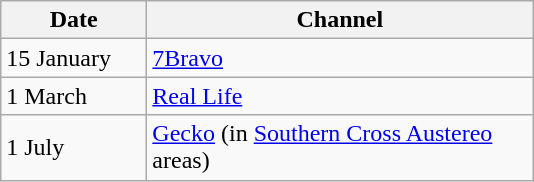<table class="wikitable">
<tr>
<th width=90>Date</th>
<th width=250>Channel</th>
</tr>
<tr>
<td>15 January</td>
<td><a href='#'>7Bravo</a></td>
</tr>
<tr>
<td>1 March</td>
<td><a href='#'>Real Life</a></td>
</tr>
<tr>
<td>1 July</td>
<td><a href='#'>Gecko</a> (in <a href='#'>Southern Cross Austereo</a> areas)</td>
</tr>
</table>
